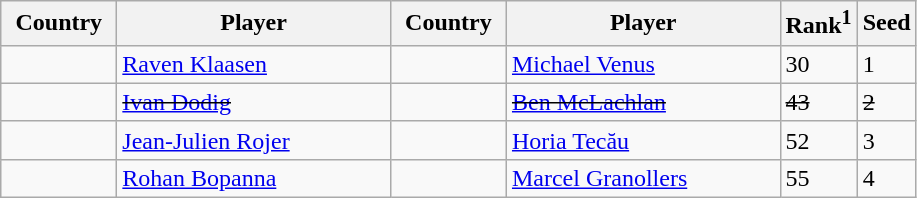<table class="sortable wikitable">
<tr>
<th width="70">Country</th>
<th width="175">Player</th>
<th width="70">Country</th>
<th width="175">Player</th>
<th>Rank<sup>1</sup></th>
<th>Seed</th>
</tr>
<tr>
<td></td>
<td><a href='#'>Raven Klaasen</a></td>
<td></td>
<td><a href='#'>Michael Venus</a></td>
<td>30</td>
<td>1</td>
</tr>
<tr>
<td><s></s></td>
<td><s><a href='#'>Ivan Dodig</a></s></td>
<td><s></s></td>
<td><s><a href='#'>Ben McLachlan</a></s></td>
<td><s>43</s></td>
<td><s>2</s></td>
</tr>
<tr>
<td></td>
<td><a href='#'>Jean-Julien Rojer</a></td>
<td></td>
<td><a href='#'>Horia Tecău</a></td>
<td>52</td>
<td>3</td>
</tr>
<tr>
<td></td>
<td><a href='#'>Rohan Bopanna</a></td>
<td></td>
<td><a href='#'>Marcel Granollers</a></td>
<td>55</td>
<td>4</td>
</tr>
</table>
